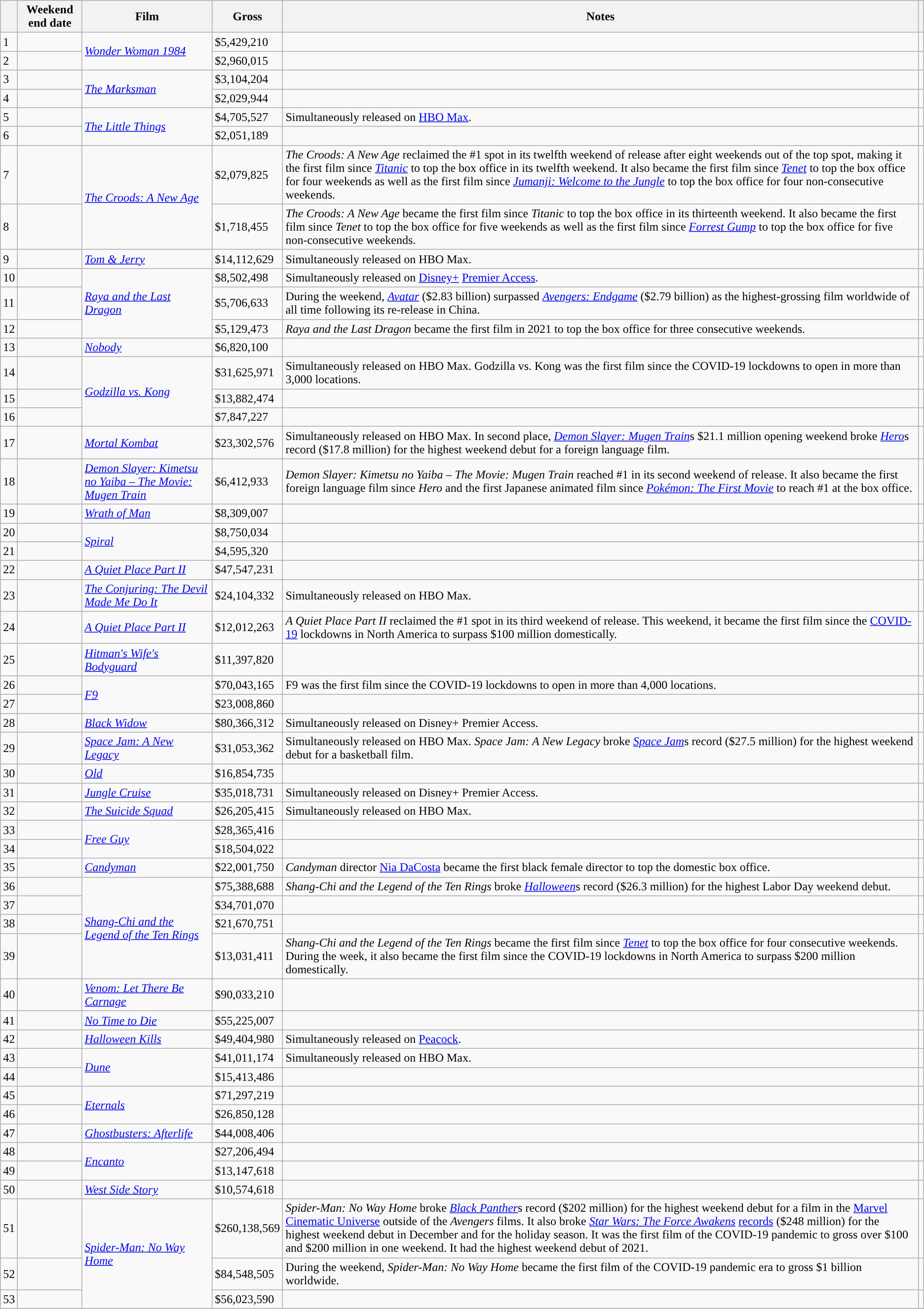<table class="wikitable sortable">
<tr>
<th></th>
<th>Weekend end date</th>
<th>Film</th>
<th>Gross</th>
<th>Notes</th>
<th class="unsortable"></th>
</tr>
<tr>
<td>1</td>
<td></td>
<td rowspan="2"><em><a href='#'>Wonder Woman 1984</a></em></td>
<td>$5,429,210</td>
<td></td>
<td></td>
</tr>
<tr>
<td>2</td>
<td></td>
<td>$2,960,015</td>
<td></td>
<td></td>
</tr>
<tr>
<td>3</td>
<td></td>
<td rowspan='2'><em><a href='#'>The Marksman</a></em></td>
<td>$3,104,204</td>
<td></td>
<td></td>
</tr>
<tr>
<td>4</td>
<td></td>
<td>$2,029,944</td>
<td></td>
<td></td>
</tr>
<tr>
<td>5</td>
<td></td>
<td rowspan='2'><em><a href='#'>The Little Things</a></em></td>
<td>$4,705,527</td>
<td>Simultaneously released on <a href='#'>HBO Max</a>.</td>
<td></td>
</tr>
<tr>
<td>6</td>
<td></td>
<td>$2,051,189</td>
<td></td>
<td></td>
</tr>
<tr>
<td>7</td>
<td></td>
<td rowspan='2'><em><a href='#'>The Croods: A New Age</a></em></td>
<td>$2,079,825</td>
<td><em>The Croods: A New Age</em> reclaimed the #1 spot in its twelfth weekend of release after eight weekends out of the top spot, making it the first film since <em><a href='#'>Titanic</a></em> to top the box office in its twelfth weekend. It also became the first film since <em><a href='#'>Tenet</a></em> to top the box office for four weekends as well as the first film since <em><a href='#'>Jumanji: Welcome to the Jungle</a></em> to top the box office for four non-consecutive weekends.</td>
<td></td>
</tr>
<tr>
<td>8</td>
<td></td>
<td>$1,718,455</td>
<td><em>The Croods: A New Age</em> became the first film since <em>Titanic</em> to top the box office in its thirteenth weekend. It also became the first film since <em>Tenet</em> to top the box office for five weekends as well as the first film since <em><a href='#'>Forrest Gump</a></em> to top the box office for five non-consecutive weekends.</td>
<td></td>
</tr>
<tr>
<td>9</td>
<td></td>
<td><em><a href='#'>Tom & Jerry</a></em></td>
<td>$14,112,629</td>
<td>Simultaneously released on HBO Max.</td>
<td></td>
</tr>
<tr>
<td>10</td>
<td></td>
<td rowspan='3'><em><a href='#'>Raya and the Last Dragon</a></em></td>
<td>$8,502,498</td>
<td>Simultaneously released on <a href='#'>Disney+</a> <a href='#'>Premier Access</a>.</td>
<td></td>
</tr>
<tr>
<td>11</td>
<td></td>
<td>$5,706,633</td>
<td>During the weekend, <em><a href='#'>Avatar</a></em> ($2.83 billion) surpassed <em><a href='#'>Avengers: Endgame</a></em> ($2.79 billion) as the highest-grossing film worldwide of all time following its re-release in China.</td>
<td></td>
</tr>
<tr>
<td>12</td>
<td></td>
<td>$5,129,473</td>
<td><em>Raya and the Last Dragon</em> became the first film in 2021 to top the box office for three consecutive weekends.</td>
<td></td>
</tr>
<tr>
<td>13</td>
<td></td>
<td><em><a href='#'>Nobody</a></em></td>
<td>$6,820,100</td>
<td></td>
<td></td>
</tr>
<tr>
<td>14</td>
<td></td>
<td rowspan="3"><em><a href='#'>Godzilla vs. Kong</a></em></td>
<td>$31,625,971</td>
<td>Simultaneously released on HBO Max. Godzilla vs. Kong was the first film since the COVID-19 lockdowns to open in more than 3,000 locations.</td>
<td></td>
</tr>
<tr>
<td>15</td>
<td></td>
<td>$13,882,474</td>
<td></td>
<td></td>
</tr>
<tr>
<td>16</td>
<td></td>
<td>$7,847,227</td>
<td></td>
<td></td>
</tr>
<tr>
<td>17</td>
<td></td>
<td><em><a href='#'>Mortal Kombat</a></em></td>
<td>$23,302,576</td>
<td>Simultaneously released on HBO Max. In second place, <em><a href='#'>Demon Slayer: Mugen Train</a></em>s $21.1 million opening weekend broke <em><a href='#'>Hero</a></em>s record ($17.8 million) for the highest weekend debut for a foreign language film.</td>
<td></td>
</tr>
<tr>
<td>18</td>
<td></td>
<td><em><a href='#'>Demon Slayer: Kimetsu no Yaiba – The Movie: Mugen Train</a></em></td>
<td>$6,412,933</td>
<td><em>Demon Slayer: Kimetsu no Yaiba – The Movie: Mugen Train</em> reached #1 in its second weekend of release. It also became the first foreign language film since <em>Hero</em> and the first Japanese animated film since <em><a href='#'>Pokémon: The First Movie</a></em> to reach #1 at the box office.</td>
<td></td>
</tr>
<tr>
<td>19</td>
<td></td>
<td><em><a href='#'>Wrath of Man</a></em></td>
<td>$8,309,007</td>
<td></td>
<td></td>
</tr>
<tr>
<td>20</td>
<td></td>
<td rowspan="2"><em><a href='#'>Spiral</a></em></td>
<td>$8,750,034</td>
<td></td>
<td></td>
</tr>
<tr>
<td>21</td>
<td></td>
<td>$4,595,320</td>
<td></td>
<td></td>
</tr>
<tr>
<td>22</td>
<td></td>
<td><em><a href='#'>A Quiet Place Part II</a></em></td>
<td>$47,547,231</td>
<td></td>
<td></td>
</tr>
<tr>
<td>23</td>
<td></td>
<td><em><a href='#'>The Conjuring: The Devil Made Me Do It</a></em></td>
<td>$24,104,332</td>
<td>Simultaneously released on HBO Max.</td>
<td></td>
</tr>
<tr>
<td>24</td>
<td></td>
<td><em><a href='#'>A Quiet Place Part II</a></em></td>
<td>$12,012,263</td>
<td><em>A Quiet Place Part II</em> reclaimed the #1 spot in its third weekend of release. This weekend, it became the first film since the <a href='#'>COVID-19</a> lockdowns in North America to surpass $100 million domestically.</td>
<td></td>
</tr>
<tr>
<td>25</td>
<td></td>
<td><em><a href='#'>Hitman's Wife's Bodyguard</a></em></td>
<td>$11,397,820</td>
<td></td>
<td></td>
</tr>
<tr>
<td>26</td>
<td></td>
<td rowspan="2"><em><a href='#'>F9</a></em></td>
<td>$70,043,165</td>
<td>F9 was the first film since the COVID-19 lockdowns to open in more than 4,000 locations.</td>
<td></td>
</tr>
<tr>
<td>27</td>
<td></td>
<td>$23,008,860</td>
<td></td>
<td></td>
</tr>
<tr>
<td>28</td>
<td></td>
<td><em><a href='#'>Black Widow</a></em></td>
<td>$80,366,312</td>
<td>Simultaneously released on Disney+ Premier Access.</td>
<td></td>
</tr>
<tr>
<td>29</td>
<td></td>
<td><em><a href='#'>Space Jam: A New Legacy</a></em></td>
<td>$31,053,362</td>
<td>Simultaneously released on HBO Max. <em>Space Jam: A New Legacy</em> broke <em><a href='#'>Space Jam</a></em>s record ($27.5 million) for the highest weekend debut for a basketball film.</td>
<td></td>
</tr>
<tr>
<td>30</td>
<td></td>
<td><em><a href='#'>Old</a></em></td>
<td>$16,854,735</td>
<td></td>
<td></td>
</tr>
<tr>
<td>31</td>
<td></td>
<td><em><a href='#'>Jungle Cruise</a></em></td>
<td>$35,018,731</td>
<td>Simultaneously released on Disney+ Premier Access.</td>
<td></td>
</tr>
<tr>
<td>32</td>
<td></td>
<td><em><a href='#'>The Suicide Squad</a></em></td>
<td>$26,205,415</td>
<td>Simultaneously released on HBO Max.</td>
<td></td>
</tr>
<tr>
<td>33</td>
<td></td>
<td rowspan="2"><em><a href='#'>Free Guy</a></em></td>
<td>$28,365,416</td>
<td></td>
<td></td>
</tr>
<tr>
<td>34</td>
<td></td>
<td>$18,504,022</td>
<td></td>
<td></td>
</tr>
<tr>
<td>35</td>
<td></td>
<td><em><a href='#'>Candyman</a></em></td>
<td>$22,001,750</td>
<td><em>Candyman</em> director <a href='#'>Nia DaCosta</a> became the first black female director to top the domestic box office.</td>
<td></td>
</tr>
<tr>
<td>36</td>
<td></td>
<td rowspan='4'><em><a href='#'>Shang-Chi and the Legend of the Ten Rings</a></em></td>
<td>$75,388,688</td>
<td><em>Shang-Chi and the Legend of the Ten Rings</em> broke <em><a href='#'>Halloween</a></em>s record ($26.3 million) for the highest Labor Day weekend debut.</td>
<td></td>
</tr>
<tr>
<td>37</td>
<td></td>
<td>$34,701,070</td>
<td></td>
<td></td>
</tr>
<tr>
<td>38</td>
<td></td>
<td>$21,670,751</td>
<td></td>
<td></td>
</tr>
<tr>
<td>39</td>
<td></td>
<td>$13,031,411</td>
<td><em>Shang-Chi and the Legend of the Ten Rings</em> became the first film since <em><a href='#'>Tenet</a></em> to top the box office for four consecutive weekends. During the week, it also became the first film since the COVID-19 lockdowns in North America to surpass $200 million domestically.</td>
<td></td>
</tr>
<tr>
<td>40</td>
<td></td>
<td><em><a href='#'>Venom: Let There Be Carnage</a></em></td>
<td>$90,033,210</td>
<td></td>
<td></td>
</tr>
<tr>
<td>41</td>
<td></td>
<td><em><a href='#'>No Time to Die</a></em></td>
<td>$55,225,007</td>
<td></td>
<td></td>
</tr>
<tr>
<td>42</td>
<td></td>
<td><em><a href='#'>Halloween Kills</a></em></td>
<td>$49,404,980</td>
<td>Simultaneously released on <a href='#'>Peacock</a>.</td>
<td></td>
</tr>
<tr>
<td>43</td>
<td></td>
<td rowspan="2"><em><a href='#'>Dune</a></em></td>
<td>$41,011,174</td>
<td>Simultaneously released on HBO Max.</td>
<td></td>
</tr>
<tr>
<td>44</td>
<td></td>
<td>$15,413,486</td>
<td></td>
<td></td>
</tr>
<tr>
<td>45</td>
<td></td>
<td rowspan="2"><em><a href='#'>Eternals</a></em></td>
<td>$71,297,219</td>
<td></td>
<td></td>
</tr>
<tr>
<td>46</td>
<td></td>
<td>$26,850,128</td>
<td></td>
<td></td>
</tr>
<tr>
<td>47</td>
<td></td>
<td><em><a href='#'>Ghostbusters: Afterlife</a></em></td>
<td>$44,008,406</td>
<td></td>
<td></td>
</tr>
<tr>
<td>48</td>
<td></td>
<td rowspan="2"><em><a href='#'>Encanto</a></em></td>
<td>$27,206,494</td>
<td></td>
<td></td>
</tr>
<tr>
<td>49</td>
<td></td>
<td>$13,147,618</td>
<td></td>
<td></td>
</tr>
<tr>
<td>50</td>
<td></td>
<td><em><a href='#'>West Side Story</a></em></td>
<td>$10,574,618</td>
<td></td>
<td></td>
</tr>
<tr>
<td>51</td>
<td></td>
<td rowspan="3"><em><a href='#'>Spider-Man: No Way Home</a></em></td>
<td>$260,138,569</td>
<td><em>Spider-Man: No Way Home</em> broke <em><a href='#'>Black Panther</a></em>s record ($202 million) for the highest weekend debut for a film in the <a href='#'>Marvel Cinematic Universe</a> outside of the <em>Avengers</em> films. It also broke <em><a href='#'>Star Wars: The Force Awakens</a></em> <a href='#'>records</a> ($248 million) for the highest weekend debut in December and for the holiday season. It was the first film of the COVID-19 pandemic to gross over $100 and $200 million in one weekend. It had the highest weekend debut of 2021.</td>
<td></td>
</tr>
<tr>
<td>52</td>
<td></td>
<td>$84,548,505</td>
<td>During the weekend, <em>Spider-Man: No Way Home</em> became the first film of the COVID-19 pandemic era to gross $1 billion worldwide.</td>
<td></td>
</tr>
<tr>
<td>53</td>
<td></td>
<td>$56,023,590</td>
<td></td>
<td></td>
</tr>
</table>
